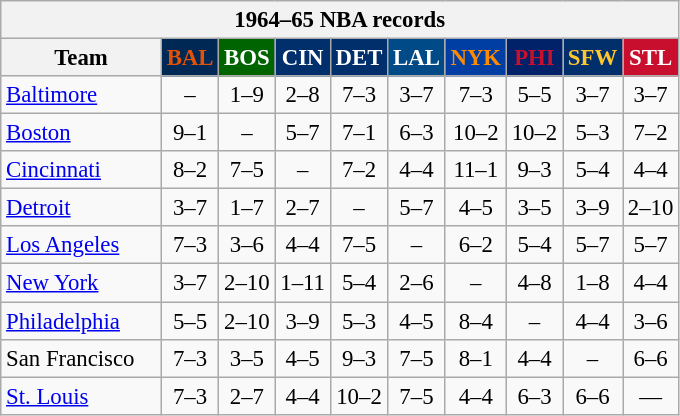<table class="wikitable" style="font-size:95%; text-align:center;">
<tr>
<th colspan=10>1964–65 NBA records</th>
</tr>
<tr>
<th width=100>Team</th>
<th style="background:#002854;color:#E45206;width=35">BAL</th>
<th style="background:#006400;color:#FFFFFF;width=35">BOS</th>
<th style="background:#012F6B;color:#FFFFFF;width=35">CIN</th>
<th style="background:#012F6B;color:#FFFFFF;width=35">DET</th>
<th style="background:#004B87;color:#FFFFFF;width=35">LAL</th>
<th style="background:#003EA4;color:#FF8C00;width=35">NYK</th>
<th style="background:#012268;color:#C90F2E;width=35">PHI</th>
<th style="background:#002F6C;color:#FFC72C;width=35">SFW</th>
<th style="background:#C90F2E;color:#FFFFFF;width=35">STL</th>
</tr>
<tr>
<td style="text-align:left;"><a href='#'>Baltimore</a></td>
<td>–</td>
<td>1–9</td>
<td>2–8</td>
<td>7–3</td>
<td>3–7</td>
<td>7–3</td>
<td>5–5</td>
<td>3–7</td>
<td>3–7</td>
</tr>
<tr>
<td style="text-align:left;"><a href='#'>Boston</a></td>
<td>9–1</td>
<td>–</td>
<td>5–7</td>
<td>7–1</td>
<td>6–3</td>
<td>10–2</td>
<td>10–2</td>
<td>5–3</td>
<td>7–2</td>
</tr>
<tr>
<td style="text-align:left;"><a href='#'>Cincinnati</a></td>
<td>8–2</td>
<td>7–5</td>
<td>–</td>
<td>7–2</td>
<td>4–4</td>
<td>11–1</td>
<td>9–3</td>
<td>5–4</td>
<td>4–4</td>
</tr>
<tr>
<td style="text-align:left;"><a href='#'>Detroit</a></td>
<td>3–7</td>
<td>1–7</td>
<td>2–7</td>
<td>–</td>
<td>5–7</td>
<td>4–5</td>
<td>3–5</td>
<td>3–9</td>
<td>2–10</td>
</tr>
<tr>
<td style="text-align:left;"><a href='#'>Los Angeles</a></td>
<td>7–3</td>
<td>3–6</td>
<td>4–4</td>
<td>7–5</td>
<td>–</td>
<td>6–2</td>
<td>5–4</td>
<td>5–7</td>
<td>5–7</td>
</tr>
<tr>
<td style="text-align:left;"><a href='#'>New York</a></td>
<td>3–7</td>
<td>2–10</td>
<td>1–11</td>
<td>5–4</td>
<td>2–6</td>
<td>–</td>
<td>4–8</td>
<td>1–8</td>
<td>4–4</td>
</tr>
<tr>
<td style="text-align:left;"><a href='#'>Philadelphia</a></td>
<td>5–5</td>
<td>2–10</td>
<td>3–9</td>
<td>5–3</td>
<td>4–5</td>
<td>8–4</td>
<td>–</td>
<td>4–4</td>
<td>3–6</td>
</tr>
<tr>
<td style="text-align:left;">San Francisco</td>
<td>7–3</td>
<td>3–5</td>
<td>4–5</td>
<td>9–3</td>
<td>7–5</td>
<td>8–1</td>
<td>4–4</td>
<td>–</td>
<td>6–6</td>
</tr>
<tr>
<td style="text-align:left;"><a href='#'>St. Louis</a></td>
<td>7–3</td>
<td>2–7</td>
<td>4–4</td>
<td>10–2</td>
<td>7–5</td>
<td>4–4</td>
<td>6–3</td>
<td>6–6</td>
<td>—</td>
</tr>
</table>
